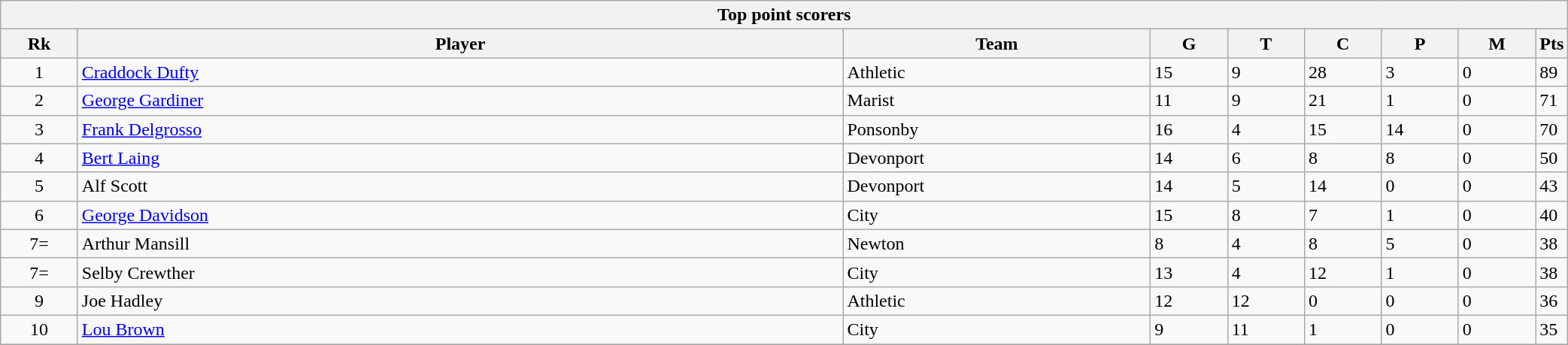<table class="wikitable collapsible sortable" style="text-align:left; font-size:100%; width:110%;">
<tr>
<th colspan="100%">Top point scorers</th>
</tr>
<tr>
<th style="width:5%;">Rk</th>
<th style="width:50%;">Player</th>
<th style="width:20%;">Team</th>
<th style="width:5%;">G</th>
<th style="width:5%;">T</th>
<th style="width:5%;">C</th>
<th style="width:5%;">P</th>
<th style="width:5%;">M</th>
<th style="width:10%;">Pts<br></th>
</tr>
<tr>
<td style="text-align:center;">1</td>
<td><a href='#'>Craddock Dufty</a></td>
<td>Athletic</td>
<td>15</td>
<td>9</td>
<td>28</td>
<td>3</td>
<td>0</td>
<td>89</td>
</tr>
<tr>
<td style="text-align:center;">2</td>
<td><a href='#'>George Gardiner</a></td>
<td>Marist</td>
<td>11</td>
<td>9</td>
<td>21</td>
<td>1</td>
<td>0</td>
<td>71</td>
</tr>
<tr>
<td style="text-align:center;">3</td>
<td><a href='#'>Frank Delgrosso</a></td>
<td>Ponsonby</td>
<td>16</td>
<td>4</td>
<td>15</td>
<td>14</td>
<td>0</td>
<td>70</td>
</tr>
<tr>
<td style="text-align:center;">4</td>
<td><a href='#'>Bert Laing</a></td>
<td>Devonport</td>
<td>14</td>
<td>6</td>
<td>8</td>
<td>8</td>
<td>0</td>
<td>50</td>
</tr>
<tr>
<td style="text-align:center;">5</td>
<td>Alf Scott</td>
<td>Devonport</td>
<td>14</td>
<td>5</td>
<td>14</td>
<td>0</td>
<td>0</td>
<td>43</td>
</tr>
<tr>
<td style="text-align:center;">6</td>
<td><a href='#'>George Davidson</a></td>
<td>City</td>
<td>15</td>
<td>8</td>
<td>7</td>
<td>1</td>
<td>0</td>
<td>40</td>
</tr>
<tr>
<td style="text-align:center;">7=</td>
<td>Arthur Mansill</td>
<td>Newton</td>
<td>8</td>
<td>4</td>
<td>8</td>
<td>5</td>
<td>0</td>
<td>38</td>
</tr>
<tr>
<td style="text-align:center;">7=</td>
<td>Selby Crewther</td>
<td>City</td>
<td>13</td>
<td>4</td>
<td>12</td>
<td>1</td>
<td>0</td>
<td>38</td>
</tr>
<tr>
<td style="text-align:center;">9</td>
<td>Joe Hadley</td>
<td>Athletic</td>
<td>12</td>
<td>12</td>
<td>0</td>
<td>0</td>
<td>0</td>
<td>36</td>
</tr>
<tr>
<td style="text-align:center;">10</td>
<td><a href='#'>Lou Brown</a></td>
<td>City</td>
<td>9</td>
<td>11</td>
<td>1</td>
<td>0</td>
<td>0</td>
<td>35</td>
</tr>
<tr>
</tr>
</table>
